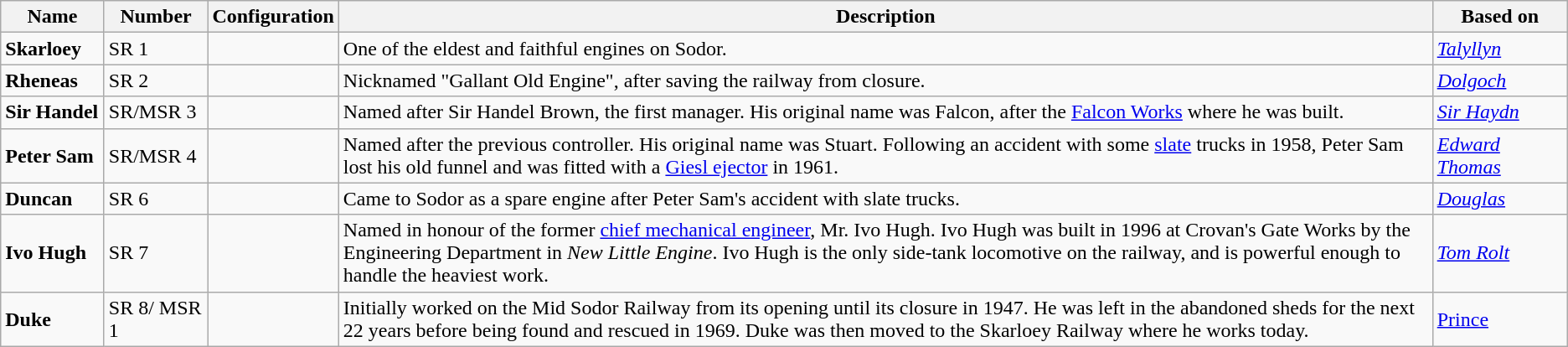<table class="wikitable">
<tr>
<th width=75>Name</th>
<th width=75>Number</th>
<th>Configuration</th>
<th>Description</th>
<th width=100>Based on</th>
</tr>
<tr>
<td><strong>Skarloey</strong></td>
<td>SR 1</td>
<td></td>
<td>One of the eldest and faithful engines on Sodor.</td>
<td><em><a href='#'>Talyllyn</a></em></td>
</tr>
<tr>
<td><strong>Rheneas</strong></td>
<td>SR 2</td>
<td></td>
<td>Nicknamed "Gallant Old Engine", after saving the railway from closure.</td>
<td><em><a href='#'>Dolgoch</a></em></td>
</tr>
<tr>
<td><strong>Sir Handel</strong></td>
<td>SR/MSR 3</td>
<td></td>
<td>Named after Sir Handel Brown, the first manager. His original name was Falcon, after the <a href='#'>Falcon Works</a> where he was built.</td>
<td><em><a href='#'>Sir Haydn</a></em></td>
</tr>
<tr>
<td><strong>Peter Sam</strong></td>
<td>SR/MSR 4</td>
<td></td>
<td>Named after the previous controller. His original name was Stuart. Following an accident with some <a href='#'>slate</a> trucks in 1958, Peter Sam lost his old funnel and was fitted with a <a href='#'>Giesl ejector</a> in 1961.</td>
<td><em><a href='#'>Edward Thomas</a></em></td>
</tr>
<tr>
<td><strong>Duncan</strong></td>
<td>SR 6</td>
<td></td>
<td>Came to Sodor as a spare engine after Peter Sam's accident with slate trucks.</td>
<td><em><a href='#'>Douglas</a></em></td>
</tr>
<tr>
<td><strong>Ivo Hugh</strong></td>
<td>SR 7</td>
<td></td>
<td>Named in honour of the former <a href='#'>chief mechanical engineer</a>, Mr. Ivo Hugh. Ivo Hugh was built in 1996 at Crovan's Gate Works by the Engineering Department in <em>New Little Engine</em>. Ivo Hugh is the only side-tank locomotive on the railway, and is powerful enough to handle the heaviest work.</td>
<td><em><a href='#'>Tom Rolt</a></em></td>
</tr>
<tr>
<td><strong>Duke</strong></td>
<td>SR 8/ MSR 1</td>
<td></td>
<td>Initially worked on the Mid Sodor Railway from its opening until its closure in 1947. He was left in the abandoned sheds for the next 22 years before being found and rescued in 1969. Duke was then moved to the Skarloey Railway where he works today.</td>
<td><a href='#'>Prince</a></td>
</tr>
</table>
